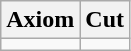<table class="wikitable">
<tr>
<th>Axiom</th>
<th>Cut</th>
</tr>
<tr>
<td></td>
<td></td>
</tr>
</table>
